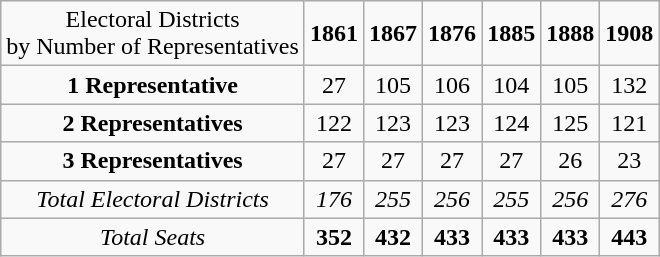<table class="wikitable" style="text-align:center">
<tr>
<td>Electoral Districts<br>by Number of Representatives</td>
<td><strong>1861</strong></td>
<td><strong>1867</strong></td>
<td><strong>1876</strong></td>
<td><strong>1885</strong></td>
<td><strong>1888</strong></td>
<td><strong>1908</strong></td>
</tr>
<tr>
<td><strong>1 Representative</strong></td>
<td>27</td>
<td>105</td>
<td>106</td>
<td>104</td>
<td>105</td>
<td>132</td>
</tr>
<tr>
<td><strong>2 Representatives</strong></td>
<td>122</td>
<td>123</td>
<td>123</td>
<td>124</td>
<td>125</td>
<td>121</td>
</tr>
<tr>
<td><strong>3 Representatives</strong></td>
<td>27</td>
<td>27</td>
<td>27</td>
<td>27</td>
<td>26</td>
<td>23</td>
</tr>
<tr>
<td><em>Total Electoral Districts</em></td>
<td><em>176</em></td>
<td><em>255</em></td>
<td><em>256</em></td>
<td><em>255</em></td>
<td><em>256</em></td>
<td><em>276</em></td>
</tr>
<tr>
<td><em>Total Seats</em></td>
<td><strong>352</strong></td>
<td><strong>432</strong></td>
<td><strong>433</strong></td>
<td><strong>433</strong></td>
<td><strong>433</strong></td>
<td><strong>443</strong></td>
</tr>
</table>
